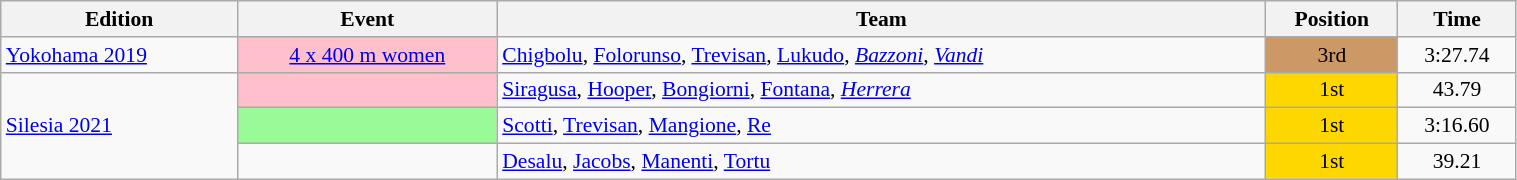<table class="wikitable" width=80% style="font-size:90%; text-align:center;">
<tr>
<th>Edition</th>
<th>Event</th>
<th>Team</th>
<th>Position</th>
<th>Time</th>
</tr>
<tr>
<td align=left> <a href='#'>Yokohama 2019</a></td>
<td bgcolor=pink><a href='#'>4 x 400 m women</a></td>
<td align=left><a href='#'>Chigbolu</a>, <a href='#'>Folorunso</a>, <a href='#'>Trevisan</a>, <a href='#'>Lukudo</a>, <em><a href='#'>Bazzoni</a></em>, <em><a href='#'>Vandi</a></em></td>
<td bgcolor=cc9966>3rd</td>
<td>3:27.74</td>
</tr>
<tr>
<td rowspan=3 align=left> <a href='#'>Silesia 2021</a></td>
<td bgcolor=pink><a href='#'></a></td>
<td align=left><a href='#'>Siragusa</a>, <a href='#'>Hooper</a>, <a href='#'>Bongiorni</a>, <a href='#'>Fontana</a>, <em><a href='#'>Herrera</a></em></td>
<td bgcolor=gold>1st</td>
<td>43.79</td>
</tr>
<tr>
<td bgcolor=palegreen><a href='#'></a></td>
<td align=left><a href='#'>Scotti</a>, <a href='#'>Trevisan</a>, <a href='#'>Mangione</a>, <a href='#'>Re</a></td>
<td bgcolor=gold>1st</td>
<td>3:16.60</td>
</tr>
<tr>
<td><a href='#'></a></td>
<td align=left><a href='#'>Desalu</a>, <a href='#'>Jacobs</a>, <a href='#'>Manenti</a>, <a href='#'>Tortu</a></td>
<td bgcolor=gold>1st</td>
<td>39.21</td>
</tr>
</table>
